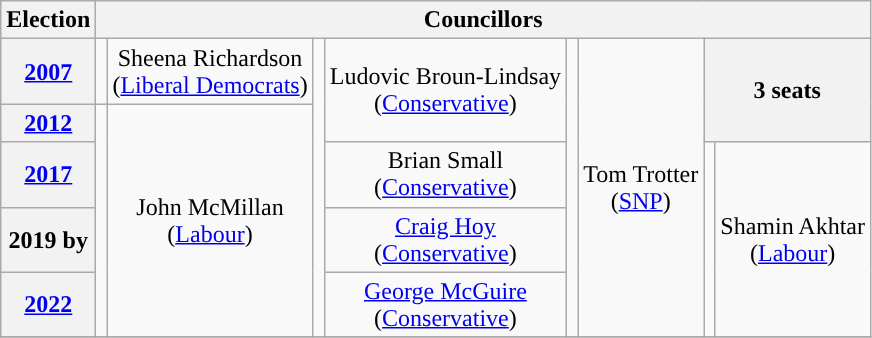<table class="wikitable" style="text-align:center">
<tr>
<th>Election</th>
<th colspan=8>Councillors</th>
</tr>
<tr>
<th><a href='#'>2007</a></th>
<td rowspan=1; style="background-color: "></td>
<td rowspan=1>Sheena Richardson<br>(<a href='#'>Liberal Democrats</a>)</td>
<td rowspan=5; style="background-color: "></td>
<td rowspan=2>Ludovic Broun-Lindsay<br>(<a href='#'>Conservative</a>)</td>
<td rowspan=5; style="background-color: "></td>
<td rowspan=5>Tom Trotter<br>(<a href='#'>SNP</a>)</td>
<th colspan=2; rowspan=2>3 seats</th>
</tr>
<tr>
<th><a href='#'>2012</a></th>
<td rowspan=4; style="background-color: "></td>
<td rowspan=4>John McMillan<br>(<a href='#'>Labour</a>)</td>
</tr>
<tr>
<th><a href='#'>2017</a></th>
<td rowspan=1>Brian Small<br>(<a href='#'>Conservative</a>)</td>
<td rowspan=3; style="background-color: "></td>
<td rowspan=3>Shamin Akhtar<br>(<a href='#'>Labour</a>)</td>
</tr>
<tr>
<th>2019 by</th>
<td rowspan=1><a href='#'>Craig Hoy</a><br>(<a href='#'>Conservative</a>)</td>
</tr>
<tr>
<th><a href='#'>2022</a></th>
<td rowspan=1><a href='#'>George McGuire</a><br>(<a href='#'>Conservative</a>)</td>
</tr>
<tr>
</tr>
</table>
